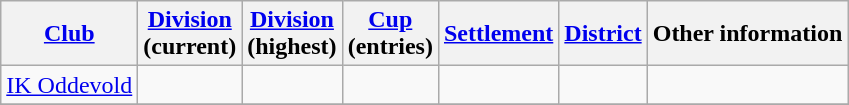<table class="wikitable" style="text-align:left">
<tr>
<th style= width="180px"><a href='#'>Club</a></th>
<th style= width="80px"><a href='#'>Division</a><br> (current)</th>
<th style= width="80px"><a href='#'>Division</a><br> (highest)</th>
<th style= width="60px"><a href='#'>Cup</a><br> (entries)</th>
<th style= width="110px"><a href='#'>Settlement</a></th>
<th style= width="110px"><a href='#'>District</a></th>
<th style= width="230px">Other information</th>
</tr>
<tr>
<td><a href='#'>IK Oddevold</a></td>
<td></td>
<td></td>
<td></td>
<td></td>
<td></td>
<td></td>
</tr>
<tr>
</tr>
</table>
